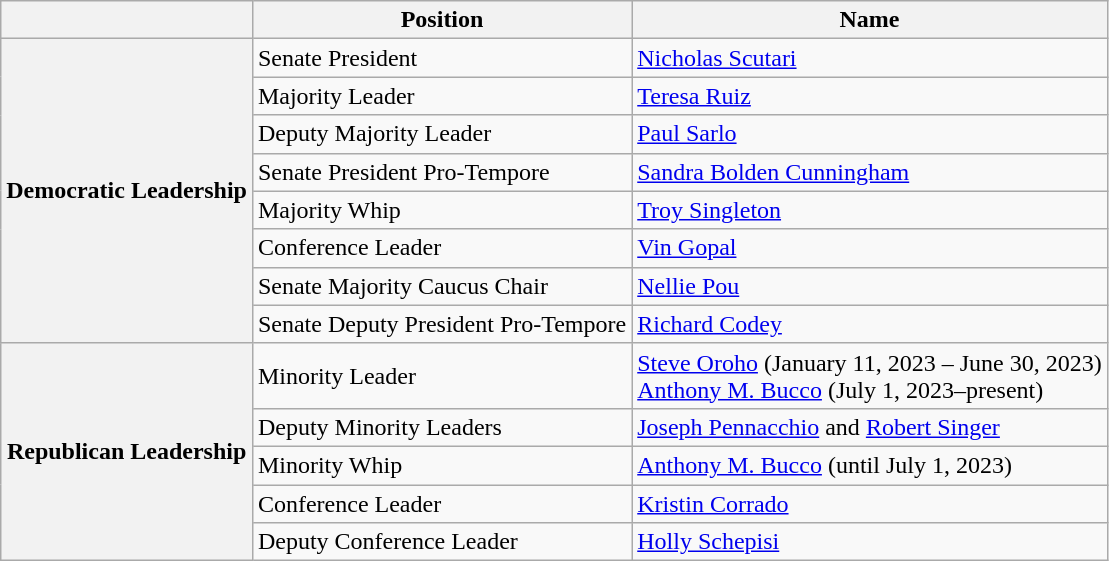<table class=wikitable>
<tr>
<th></th>
<th>Position</th>
<th>Name</th>
</tr>
<tr>
<th rowspan=8 >Democratic Leadership</th>
<td>Senate President</td>
<td><a href='#'>Nicholas Scutari</a></td>
</tr>
<tr>
<td>Majority Leader</td>
<td><a href='#'>Teresa Ruiz</a></td>
</tr>
<tr>
<td>Deputy Majority Leader</td>
<td><a href='#'>Paul Sarlo</a></td>
</tr>
<tr>
<td>Senate President Pro-Tempore</td>
<td><a href='#'>Sandra Bolden Cunningham</a></td>
</tr>
<tr>
<td>Majority Whip</td>
<td><a href='#'>Troy Singleton</a></td>
</tr>
<tr>
<td>Conference Leader</td>
<td><a href='#'>Vin Gopal</a></td>
</tr>
<tr>
<td>Senate Majority Caucus Chair</td>
<td><a href='#'>Nellie Pou</a></td>
</tr>
<tr>
<td>Senate Deputy President Pro-Tempore</td>
<td><a href='#'>Richard Codey</a></td>
</tr>
<tr>
<th rowspan=5 >Republican Leadership</th>
<td>Minority Leader</td>
<td><a href='#'>Steve Oroho</a> (January 11, 2023 – June 30, 2023) <br> <a href='#'>Anthony M. Bucco</a> (July 1, 2023–present)</td>
</tr>
<tr>
<td>Deputy Minority Leaders</td>
<td><a href='#'>Joseph Pennacchio</a> and <a href='#'>Robert Singer</a></td>
</tr>
<tr>
<td>Minority Whip</td>
<td><a href='#'>Anthony M. Bucco</a> (until July 1, 2023)</td>
</tr>
<tr>
<td>Conference Leader</td>
<td><a href='#'>Kristin Corrado</a></td>
</tr>
<tr>
<td>Deputy Conference Leader</td>
<td><a href='#'>Holly Schepisi</a></td>
</tr>
</table>
